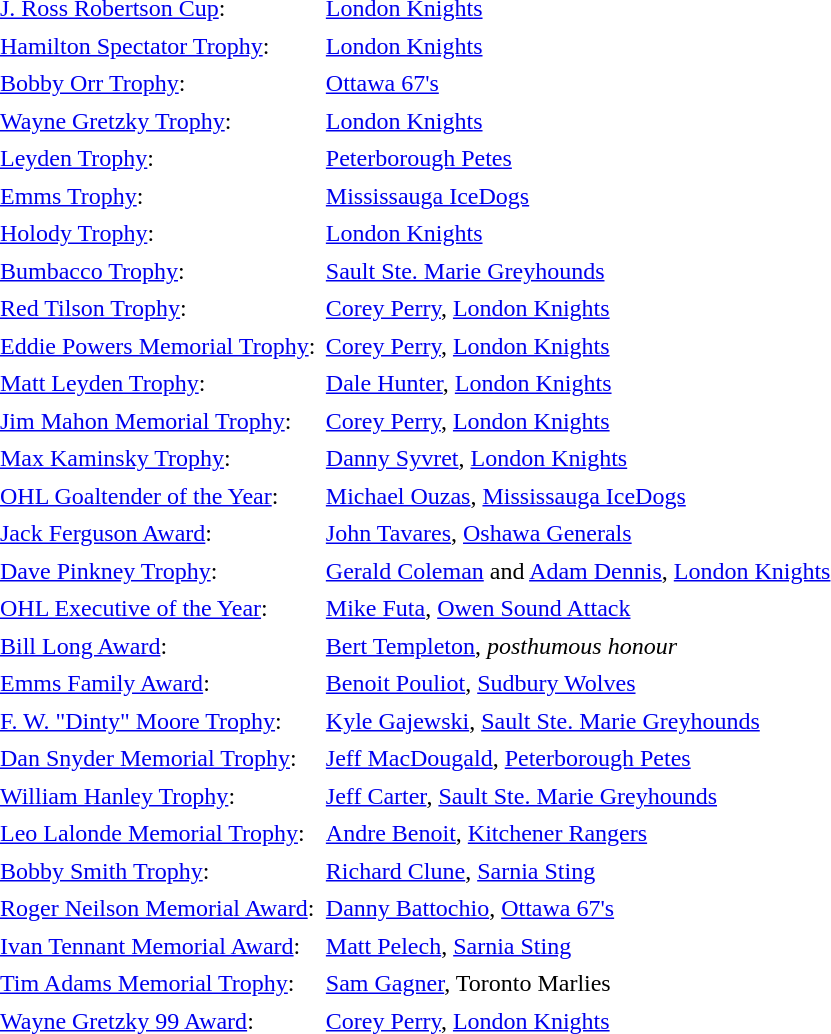<table cellpadding="3" cellspacing="1">
<tr>
<td><a href='#'>J. Ross Robertson Cup</a>:</td>
<td><a href='#'>London Knights</a></td>
</tr>
<tr>
<td><a href='#'>Hamilton Spectator Trophy</a>:</td>
<td><a href='#'>London Knights</a></td>
</tr>
<tr>
<td><a href='#'>Bobby Orr Trophy</a>:</td>
<td><a href='#'>Ottawa 67's</a></td>
</tr>
<tr>
<td><a href='#'>Wayne Gretzky Trophy</a>:</td>
<td><a href='#'>London Knights</a></td>
</tr>
<tr>
<td><a href='#'>Leyden Trophy</a>:</td>
<td><a href='#'>Peterborough Petes</a></td>
</tr>
<tr>
<td><a href='#'>Emms Trophy</a>:</td>
<td><a href='#'>Mississauga IceDogs</a></td>
</tr>
<tr>
<td><a href='#'>Holody Trophy</a>:</td>
<td><a href='#'>London Knights</a></td>
</tr>
<tr>
<td><a href='#'>Bumbacco Trophy</a>:</td>
<td><a href='#'>Sault Ste. Marie Greyhounds</a></td>
</tr>
<tr>
<td><a href='#'>Red Tilson Trophy</a>:</td>
<td><a href='#'>Corey Perry</a>, <a href='#'>London Knights</a></td>
</tr>
<tr>
<td><a href='#'>Eddie Powers Memorial Trophy</a>:</td>
<td><a href='#'>Corey Perry</a>, <a href='#'>London Knights</a></td>
</tr>
<tr>
<td><a href='#'>Matt Leyden Trophy</a>:</td>
<td><a href='#'>Dale Hunter</a>, <a href='#'>London Knights</a></td>
</tr>
<tr>
<td><a href='#'>Jim Mahon Memorial Trophy</a>:</td>
<td><a href='#'>Corey Perry</a>, <a href='#'>London Knights</a></td>
</tr>
<tr>
<td><a href='#'>Max Kaminsky Trophy</a>:</td>
<td><a href='#'>Danny Syvret</a>, <a href='#'>London Knights</a></td>
</tr>
<tr>
<td><a href='#'>OHL Goaltender of the Year</a>:</td>
<td><a href='#'>Michael Ouzas</a>, <a href='#'>Mississauga IceDogs</a></td>
</tr>
<tr>
<td><a href='#'>Jack Ferguson Award</a>:</td>
<td><a href='#'>John Tavares</a>, <a href='#'>Oshawa Generals</a></td>
</tr>
<tr>
<td><a href='#'>Dave Pinkney Trophy</a>:</td>
<td><a href='#'>Gerald Coleman</a> and <a href='#'>Adam Dennis</a>, <a href='#'>London Knights</a></td>
</tr>
<tr>
<td><a href='#'>OHL Executive of the Year</a>:</td>
<td><a href='#'>Mike Futa</a>, <a href='#'>Owen Sound Attack</a></td>
</tr>
<tr>
<td><a href='#'>Bill Long Award</a>:</td>
<td><a href='#'>Bert Templeton</a>, <em>posthumous honour</em></td>
</tr>
<tr>
<td><a href='#'>Emms Family Award</a>:</td>
<td><a href='#'>Benoit Pouliot</a>, <a href='#'>Sudbury Wolves</a></td>
</tr>
<tr>
<td><a href='#'>F. W. "Dinty" Moore Trophy</a>:</td>
<td><a href='#'>Kyle Gajewski</a>, <a href='#'>Sault Ste. Marie Greyhounds</a></td>
</tr>
<tr>
<td><a href='#'>Dan Snyder Memorial Trophy</a>:</td>
<td><a href='#'>Jeff MacDougald</a>, <a href='#'>Peterborough Petes</a></td>
</tr>
<tr>
<td><a href='#'>William Hanley Trophy</a>:</td>
<td><a href='#'>Jeff Carter</a>, <a href='#'>Sault Ste. Marie Greyhounds</a></td>
</tr>
<tr>
<td><a href='#'>Leo Lalonde Memorial Trophy</a>:</td>
<td><a href='#'>Andre Benoit</a>, <a href='#'>Kitchener Rangers</a></td>
</tr>
<tr>
<td><a href='#'>Bobby Smith Trophy</a>:</td>
<td><a href='#'>Richard Clune</a>, <a href='#'>Sarnia Sting</a></td>
</tr>
<tr>
<td><a href='#'>Roger Neilson Memorial Award</a>:</td>
<td><a href='#'>Danny Battochio</a>, <a href='#'>Ottawa 67's</a></td>
</tr>
<tr>
<td><a href='#'>Ivan Tennant Memorial Award</a>:</td>
<td><a href='#'>Matt Pelech</a>, <a href='#'>Sarnia Sting</a></td>
</tr>
<tr>
<td><a href='#'>Tim Adams Memorial Trophy</a>:</td>
<td><a href='#'>Sam Gagner</a>, Toronto Marlies</td>
</tr>
<tr>
<td><a href='#'>Wayne Gretzky 99 Award</a>:</td>
<td><a href='#'>Corey Perry</a>, <a href='#'>London Knights</a></td>
</tr>
</table>
